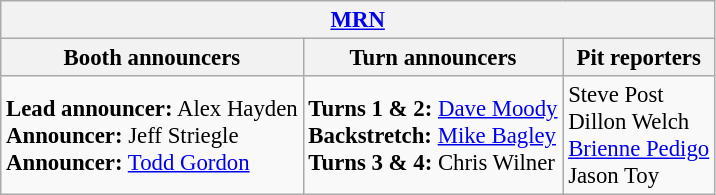<table class="wikitable" style="font-size: 95%;">
<tr>
<th colspan="3"><a href='#'>MRN</a></th>
</tr>
<tr>
<th>Booth announcers</th>
<th>Turn announcers</th>
<th>Pit reporters</th>
</tr>
<tr>
<td><strong>Lead announcer:</strong> Alex Hayden<br><strong>Announcer:</strong> Jeff Striegle<br><strong>Announcer:</strong> <a href='#'>Todd Gordon</a></td>
<td><strong>Turns 1 & 2:</strong> <a href='#'>Dave Moody</a><br><strong>Backstretch:</strong> <a href='#'>Mike Bagley</a><br><strong>Turns 3 & 4:</strong> Chris Wilner</td>
<td>Steve Post<br>Dillon Welch<br><a href='#'>Brienne Pedigo</a><br>Jason Toy</td>
</tr>
</table>
